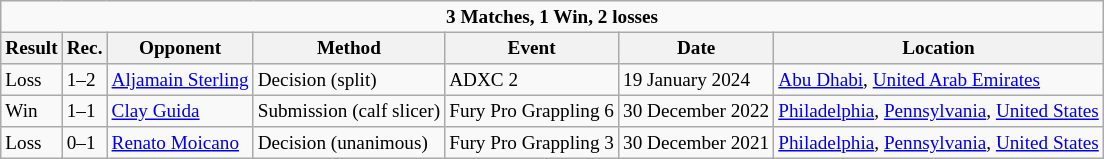<table class="wikitable sortable" style="font-size:80%; text-align:left;">
<tr>
<td colspan=8 style="text-align:center;"><strong>3 Matches, 1 Win, 2 losses</strong></td>
</tr>
<tr>
<th>Result</th>
<th>Rec.</th>
<th>Opponent</th>
<th>Method</th>
<th>Event</th>
<th>Date</th>
<th>Location</th>
</tr>
<tr>
<td>Loss</td>
<td>1–2</td>
<td> <a href='#'>Aljamain Sterling</a></td>
<td>Decision (split)</td>
<td>ADXC 2</td>
<td>19 January 2024</td>
<td><a href='#'>Abu Dhabi</a>, <a href='#'>United Arab Emirates</a></td>
</tr>
<tr>
<td>Win</td>
<td>1–1</td>
<td> <a href='#'>Clay Guida</a></td>
<td>Submission (calf slicer)</td>
<td>Fury Pro Grappling 6</td>
<td>30 December 2022</td>
<td><a href='#'>Philadelphia</a>, <a href='#'>Pennsylvania</a>, <a href='#'>United States</a></td>
</tr>
<tr>
<td>Loss</td>
<td>0–1</td>
<td> <a href='#'>Renato Moicano</a></td>
<td>Decision (unanimous)</td>
<td>Fury Pro Grappling 3</td>
<td>30 December 2021</td>
<td><a href='#'>Philadelphia</a>, <a href='#'>Pennsylvania</a>, <a href='#'>United States</a></td>
</tr>
</table>
